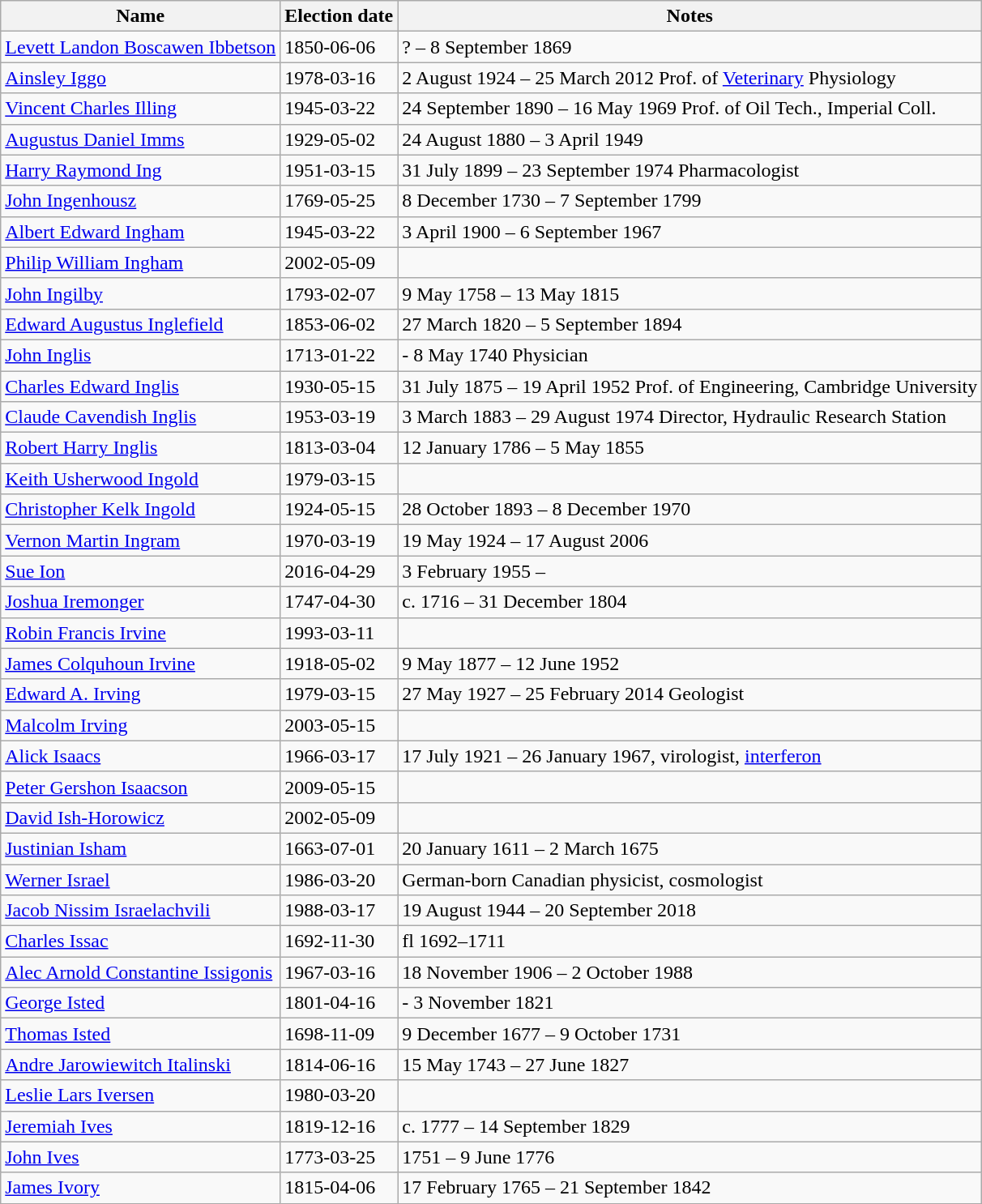<table class="wikitable sortable">
<tr>
<th>Name</th>
<th>Election date</th>
<th class="unsortable">Notes</th>
</tr>
<tr>
<td><a href='#'>Levett Landon Boscawen Ibbetson</a></td>
<td>1850-06-06</td>
<td>? – 8 September 1869</td>
</tr>
<tr>
<td><a href='#'>Ainsley Iggo</a></td>
<td>1978-03-16</td>
<td>2 August 1924 – 25 March 2012 Prof. of <a href='#'>Veterinary</a> Physiology</td>
</tr>
<tr>
<td><a href='#'>Vincent Charles Illing</a></td>
<td>1945-03-22</td>
<td>24 September 1890 – 16 May 1969 Prof. of Oil Tech., Imperial Coll.</td>
</tr>
<tr>
<td><a href='#'>Augustus Daniel Imms</a></td>
<td>1929-05-02</td>
<td>24 August 1880 – 3 April 1949</td>
</tr>
<tr>
<td><a href='#'>Harry Raymond Ing</a></td>
<td>1951-03-15</td>
<td>31 July 1899 – 23 September 1974 Pharmacologist</td>
</tr>
<tr>
<td><a href='#'>John Ingenhousz</a></td>
<td>1769-05-25</td>
<td>8 December 1730 – 7 September 1799</td>
</tr>
<tr>
<td><a href='#'>Albert Edward Ingham</a></td>
<td>1945-03-22</td>
<td>3 April 1900 – 6 September 1967</td>
</tr>
<tr>
<td><a href='#'>Philip William Ingham</a></td>
<td>2002-05-09</td>
<td></td>
</tr>
<tr>
<td><a href='#'>John Ingilby</a></td>
<td>1793-02-07</td>
<td>9 May 1758 – 13 May 1815</td>
</tr>
<tr>
<td><a href='#'>Edward Augustus Inglefield</a></td>
<td>1853-06-02</td>
<td>27 March 1820 – 5 September 1894</td>
</tr>
<tr>
<td><a href='#'>John Inglis</a></td>
<td>1713-01-22</td>
<td>- 8 May 1740 Physician</td>
</tr>
<tr>
<td><a href='#'>Charles Edward Inglis</a></td>
<td>1930-05-15</td>
<td>31 July 1875 – 19 April 1952 Prof. of Engineering, Cambridge University</td>
</tr>
<tr>
<td><a href='#'>Claude Cavendish Inglis</a></td>
<td>1953-03-19</td>
<td>3 March 1883 – 29 August 1974 Director, Hydraulic Research Station</td>
</tr>
<tr>
<td><a href='#'>Robert Harry Inglis</a></td>
<td>1813-03-04</td>
<td>12 January 1786 – 5 May 1855</td>
</tr>
<tr>
<td><a href='#'>Keith Usherwood Ingold</a></td>
<td>1979-03-15</td>
<td></td>
</tr>
<tr>
<td><a href='#'>Christopher Kelk Ingold</a></td>
<td>1924-05-15</td>
<td>28 October 1893 – 8 December 1970</td>
</tr>
<tr>
<td><a href='#'>Vernon Martin Ingram</a></td>
<td>1970-03-19</td>
<td>19 May 1924 – 17 August 2006</td>
</tr>
<tr>
<td><a href='#'>Sue Ion</a></td>
<td>2016-04-29</td>
<td>3 February 1955 –</td>
</tr>
<tr>
<td><a href='#'>Joshua Iremonger</a></td>
<td>1747-04-30</td>
<td>c. 1716 – 31 December 1804</td>
</tr>
<tr>
<td><a href='#'>Robin Francis Irvine</a></td>
<td>1993-03-11</td>
<td></td>
</tr>
<tr>
<td><a href='#'>James Colquhoun Irvine</a></td>
<td>1918-05-02</td>
<td>9 May 1877 – 12 June 1952</td>
</tr>
<tr>
<td><a href='#'>Edward A. Irving</a></td>
<td>1979-03-15</td>
<td>27 May 1927 – 25 February 2014 Geologist</td>
</tr>
<tr>
<td><a href='#'>Malcolm Irving</a></td>
<td>2003-05-15</td>
<td></td>
</tr>
<tr>
<td><a href='#'>Alick Isaacs</a></td>
<td>1966-03-17</td>
<td>17 July 1921 – 26 January 1967, virologist, <a href='#'>interferon</a></td>
</tr>
<tr>
<td><a href='#'>Peter Gershon Isaacson</a></td>
<td>2009-05-15</td>
<td></td>
</tr>
<tr>
<td><a href='#'>David Ish-Horowicz</a></td>
<td>2002-05-09</td>
<td></td>
</tr>
<tr>
<td><a href='#'>Justinian Isham</a></td>
<td>1663-07-01</td>
<td>20 January 1611 – 2 March 1675</td>
</tr>
<tr>
<td><a href='#'>Werner Israel</a></td>
<td>1986-03-20</td>
<td>German-born Canadian physicist, cosmologist</td>
</tr>
<tr>
<td><a href='#'>Jacob Nissim Israelachvili</a></td>
<td>1988-03-17</td>
<td>19 August 1944 – 20 September 2018</td>
</tr>
<tr>
<td><a href='#'>Charles Issac</a></td>
<td>1692-11-30</td>
<td>fl 1692–1711</td>
</tr>
<tr>
<td><a href='#'>Alec Arnold Constantine Issigonis</a></td>
<td>1967-03-16</td>
<td>18 November 1906 – 2 October 1988</td>
</tr>
<tr>
<td><a href='#'>George Isted</a></td>
<td>1801-04-16</td>
<td>- 3 November 1821</td>
</tr>
<tr>
<td><a href='#'>Thomas Isted</a></td>
<td>1698-11-09</td>
<td>9 December 1677 – 9 October 1731</td>
</tr>
<tr>
<td><a href='#'>Andre Jarowiewitch Italinski</a></td>
<td>1814-06-16</td>
<td>15 May 1743 – 27 June 1827</td>
</tr>
<tr>
<td><a href='#'>Leslie Lars Iversen</a></td>
<td>1980-03-20</td>
<td></td>
</tr>
<tr>
<td><a href='#'>Jeremiah Ives</a></td>
<td>1819-12-16</td>
<td>c. 1777 – 14 September 1829</td>
</tr>
<tr>
<td><a href='#'>John Ives</a></td>
<td>1773-03-25</td>
<td>1751 – 9 June 1776</td>
</tr>
<tr>
<td><a href='#'>James Ivory</a></td>
<td>1815-04-06</td>
<td>17 February 1765 – 21 September 1842</td>
</tr>
</table>
